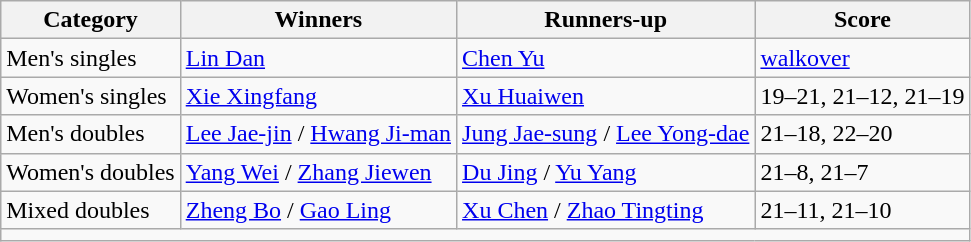<table class=wikitable style="white-space:nowrap;">
<tr>
<th>Category</th>
<th>Winners</th>
<th>Runners-up</th>
<th>Score</th>
</tr>
<tr>
<td>Men's singles</td>
<td> <a href='#'>Lin Dan</a></td>
<td> <a href='#'>Chen Yu</a></td>
<td><a href='#'>walkover</a></td>
</tr>
<tr>
<td>Women's singles</td>
<td> <a href='#'>Xie Xingfang</a></td>
<td> <a href='#'>Xu Huaiwen</a></td>
<td>19–21, 21–12, 21–19</td>
</tr>
<tr>
<td>Men's doubles</td>
<td> <a href='#'>Lee Jae-jin</a> / <a href='#'>Hwang Ji-man</a></td>
<td> <a href='#'>Jung Jae-sung</a> / <a href='#'>Lee Yong-dae</a></td>
<td>21–18, 22–20</td>
</tr>
<tr>
<td>Women's doubles</td>
<td> <a href='#'>Yang Wei</a> / <a href='#'>Zhang Jiewen</a></td>
<td> <a href='#'>Du Jing</a> / <a href='#'>Yu Yang</a></td>
<td>21–8, 21–7</td>
</tr>
<tr>
<td>Mixed doubles</td>
<td> <a href='#'>Zheng Bo</a> / <a href='#'>Gao Ling</a></td>
<td> <a href='#'>Xu Chen</a> / <a href='#'>Zhao Tingting</a></td>
<td>21–11, 21–10</td>
</tr>
<tr>
<td colspan=5 align=center></td>
</tr>
</table>
